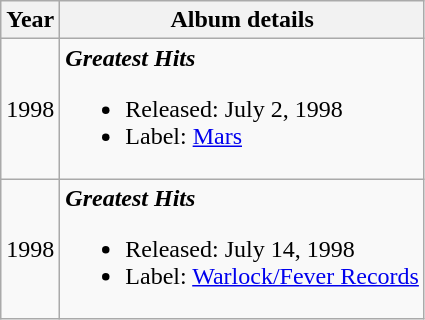<table class=wikitable style="text-align:center;">
<tr>
<th>Year</th>
<th>Album details</th>
</tr>
<tr>
<td>1998</td>
<td align=left><strong><em>Greatest Hits</em></strong><br><ul><li>Released: July 2, 1998</li><li>Label: <a href='#'>Mars</a></li></ul></td>
</tr>
<tr>
<td>1998</td>
<td align=left><strong><em>Greatest Hits</em></strong><br><ul><li>Released: July 14, 1998</li><li>Label: <a href='#'>Warlock/Fever Records</a></li></ul></td>
</tr>
</table>
